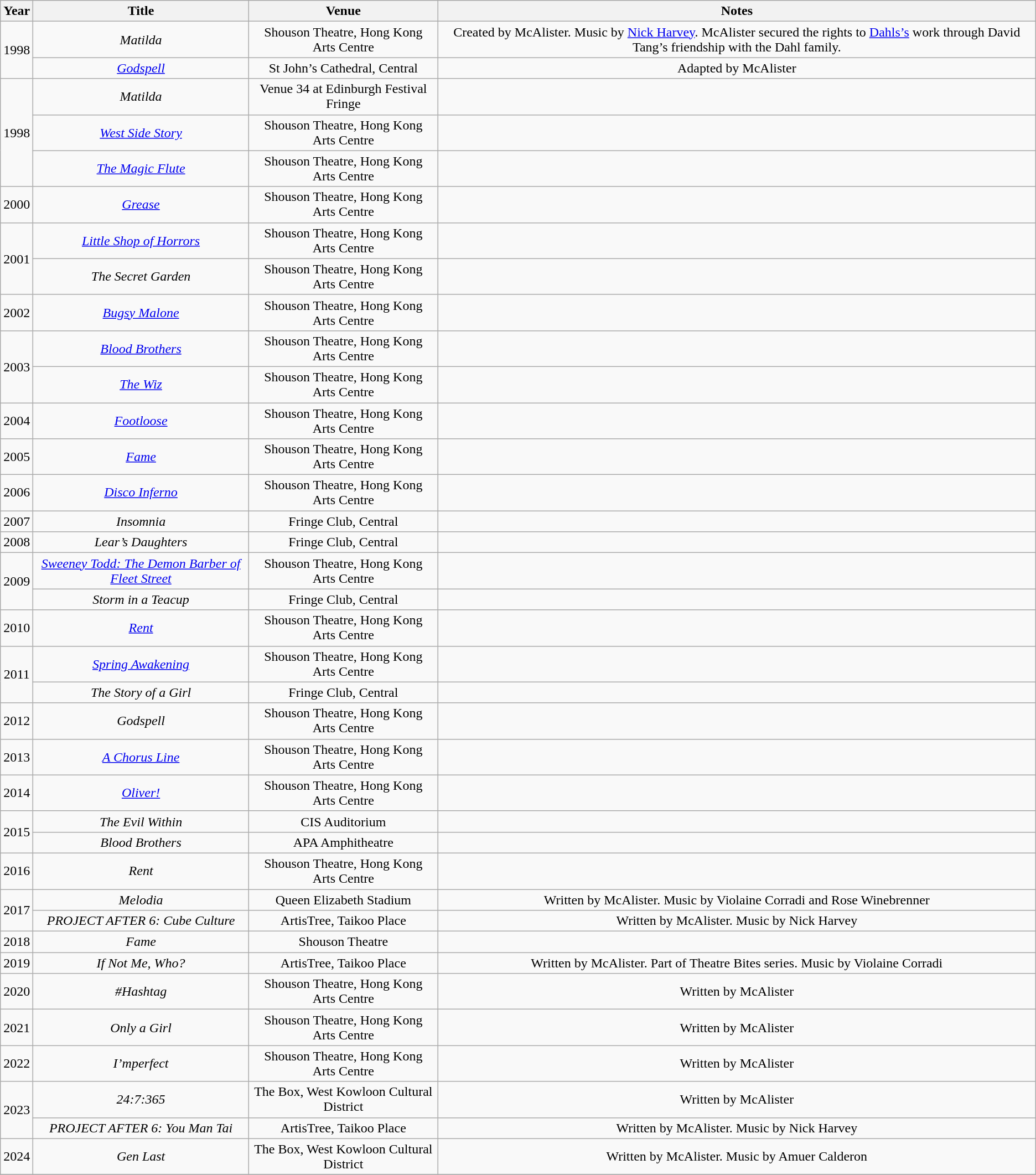<table class="wikitable sortable" style=text-align:center>
<tr>
<th scope="col">Year</th>
<th scope="col">Title</th>
<th scope="col">Venue</th>
<th scope="col">Notes</th>
</tr>
<tr>
<td rowspan="2">1998</td>
<td><em>Matilda</em></td>
<td>Shouson Theatre, Hong Kong Arts Centre</td>
<td>Created by McAlister. Music by <a href='#'>Nick Harvey</a>. McAlister secured the rights to <a href='#'>Dahls’s</a> work through David Tang’s friendship with the Dahl family.</td>
</tr>
<tr>
<td><em><a href='#'>Godspell</a></em></td>
<td>St John’s Cathedral, Central</td>
<td>Adapted by McAlister</td>
</tr>
<tr>
<td rowspan="3">1998</td>
<td><em>Matilda</em></td>
<td>Venue 34 at Edinburgh Festival Fringe</td>
<td></td>
</tr>
<tr>
<td><em><a href='#'>West Side Story</a></em></td>
<td>Shouson Theatre, Hong Kong Arts Centre</td>
<td></td>
</tr>
<tr>
<td><em><a href='#'>The Magic Flute</a></em></td>
<td>Shouson Theatre, Hong Kong Arts Centre</td>
<td></td>
</tr>
<tr>
<td>2000</td>
<td><em><a href='#'>Grease</a></em></td>
<td>Shouson Theatre, Hong Kong Arts Centre</td>
<td></td>
</tr>
<tr>
<td rowspan="2">2001</td>
<td><em><a href='#'>Little Shop of Horrors</a></em></td>
<td>Shouson Theatre, Hong Kong Arts Centre</td>
<td></td>
</tr>
<tr>
<td><em>The Secret Garden</em></td>
<td>Shouson Theatre, Hong Kong Arts Centre</td>
<td></td>
</tr>
<tr>
<td>2002</td>
<td><em><a href='#'>Bugsy Malone</a></em></td>
<td>Shouson Theatre, Hong Kong Arts Centre</td>
<td></td>
</tr>
<tr>
<td rowspan="2">2003</td>
<td><em><a href='#'>Blood Brothers</a></em></td>
<td>Shouson Theatre, Hong Kong Arts Centre</td>
<td></td>
</tr>
<tr>
<td><em><a href='#'>The Wiz</a></em></td>
<td>Shouson Theatre, Hong Kong Arts Centre</td>
<td></td>
</tr>
<tr>
<td>2004</td>
<td><em><a href='#'>Footloose</a></em></td>
<td>Shouson Theatre, Hong Kong Arts Centre</td>
<td></td>
</tr>
<tr>
<td>2005</td>
<td><em><a href='#'>Fame</a></em></td>
<td>Shouson Theatre, Hong Kong Arts Centre</td>
<td></td>
</tr>
<tr>
<td>2006</td>
<td><em><a href='#'>Disco Inferno</a></em></td>
<td>Shouson Theatre, Hong Kong Arts Centre</td>
<td></td>
</tr>
<tr>
<td>2007</td>
<td><em>Insomnia</em></td>
<td>Fringe Club, Central</td>
<td></td>
</tr>
<tr>
<td>2008</td>
<td><em>Lear’s Daughters</em></td>
<td>Fringe Club, Central</td>
<td></td>
</tr>
<tr>
<td rowspan="2">2009</td>
<td><em><a href='#'>Sweeney Todd: The Demon Barber of Fleet Street</a></em></td>
<td>Shouson Theatre, Hong Kong Arts Centre</td>
<td></td>
</tr>
<tr>
<td><em>Storm in a Teacup</em></td>
<td>Fringe Club, Central</td>
<td></td>
</tr>
<tr>
<td>2010</td>
<td><em><a href='#'>Rent</a></em></td>
<td>Shouson Theatre, Hong Kong Arts Centre</td>
<td></td>
</tr>
<tr>
<td rowspan="2">2011</td>
<td><em><a href='#'>Spring Awakening</a></em></td>
<td>Shouson Theatre, Hong Kong Arts Centre</td>
<td></td>
</tr>
<tr>
<td><em>The Story of a Girl</em></td>
<td>Fringe Club, Central</td>
<td></td>
</tr>
<tr>
<td>2012</td>
<td><em>Godspell</em></td>
<td>Shouson Theatre, Hong Kong Arts Centre</td>
<td></td>
</tr>
<tr>
<td>2013</td>
<td><em><a href='#'>A Chorus Line</a></em></td>
<td>Shouson Theatre, Hong Kong Arts Centre</td>
<td></td>
</tr>
<tr>
<td>2014</td>
<td><em><a href='#'>Oliver!</a></em></td>
<td>Shouson Theatre, Hong Kong Arts Centre</td>
<td></td>
</tr>
<tr>
<td rowspan="2">2015</td>
<td><em>The Evil Within</em></td>
<td>CIS Auditorium</td>
<td></td>
</tr>
<tr>
<td><em>Blood Brothers</em></td>
<td>APA Amphitheatre</td>
<td></td>
</tr>
<tr>
<td>2016</td>
<td><em>Rent</em></td>
<td>Shouson Theatre, Hong Kong Arts Centre</td>
<td></td>
</tr>
<tr>
<td rowspan="2">2017</td>
<td><em>Melodia</em></td>
<td>Queen Elizabeth Stadium</td>
<td>Written by McAlister. Music by Violaine Corradi and Rose Winebrenner</td>
</tr>
<tr>
<td><em>PROJECT AFTER 6: Cube Culture</em></td>
<td>ArtisTree, Taikoo Place</td>
<td>Written by McAlister. Music by Nick Harvey</td>
</tr>
<tr>
<td>2018</td>
<td><em>Fame</em></td>
<td>Shouson Theatre</td>
<td></td>
</tr>
<tr>
<td>2019</td>
<td><em>If Not Me, Who?</em></td>
<td>ArtisTree, Taikoo Place</td>
<td>Written by McAlister. Part of Theatre Bites series. Music by Violaine Corradi</td>
</tr>
<tr>
<td>2020</td>
<td><em>#Hashtag</em></td>
<td>Shouson Theatre, Hong Kong Arts Centre</td>
<td>Written by McAlister</td>
</tr>
<tr>
<td>2021</td>
<td><em> Only a Girl</em></td>
<td>Shouson Theatre, Hong Kong Arts Centre</td>
<td>Written by McAlister</td>
</tr>
<tr `>
<td>2022</td>
<td><em>I’mperfect</em></td>
<td>Shouson Theatre, Hong Kong Arts Centre</td>
<td>Written by McAlister</td>
</tr>
<tr>
<td rowspan="2">2023</td>
<td><em>24:7:365</em></td>
<td>The Box, West Kowloon Cultural District</td>
<td>Written by McAlister</td>
</tr>
<tr>
<td><em>PROJECT AFTER 6: You Man Tai</em></td>
<td>ArtisTree, Taikoo Place</td>
<td>Written by McAlister. Music by Nick Harvey</td>
</tr>
<tr>
<td>2024</td>
<td><em>Gen Last</em></td>
<td>The Box, West Kowloon Cultural District</td>
<td>Written by McAlister. Music by Amuer Calderon</td>
</tr>
<tr>
</tr>
</table>
